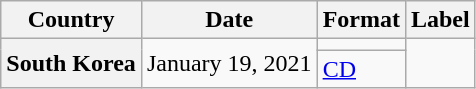<table class="wikitable plainrowheaders">
<tr>
<th scope="col">Country</th>
<th scope="col">Date</th>
<th scope="col">Format</th>
<th scope="col">Label</th>
</tr>
<tr>
<th scope="row" rowspan="2">South Korea</th>
<td rowspan="2">January 19, 2021</td>
<td></td>
<td rowspan="2"></td>
</tr>
<tr>
<td><a href='#'>CD</a></td>
</tr>
</table>
